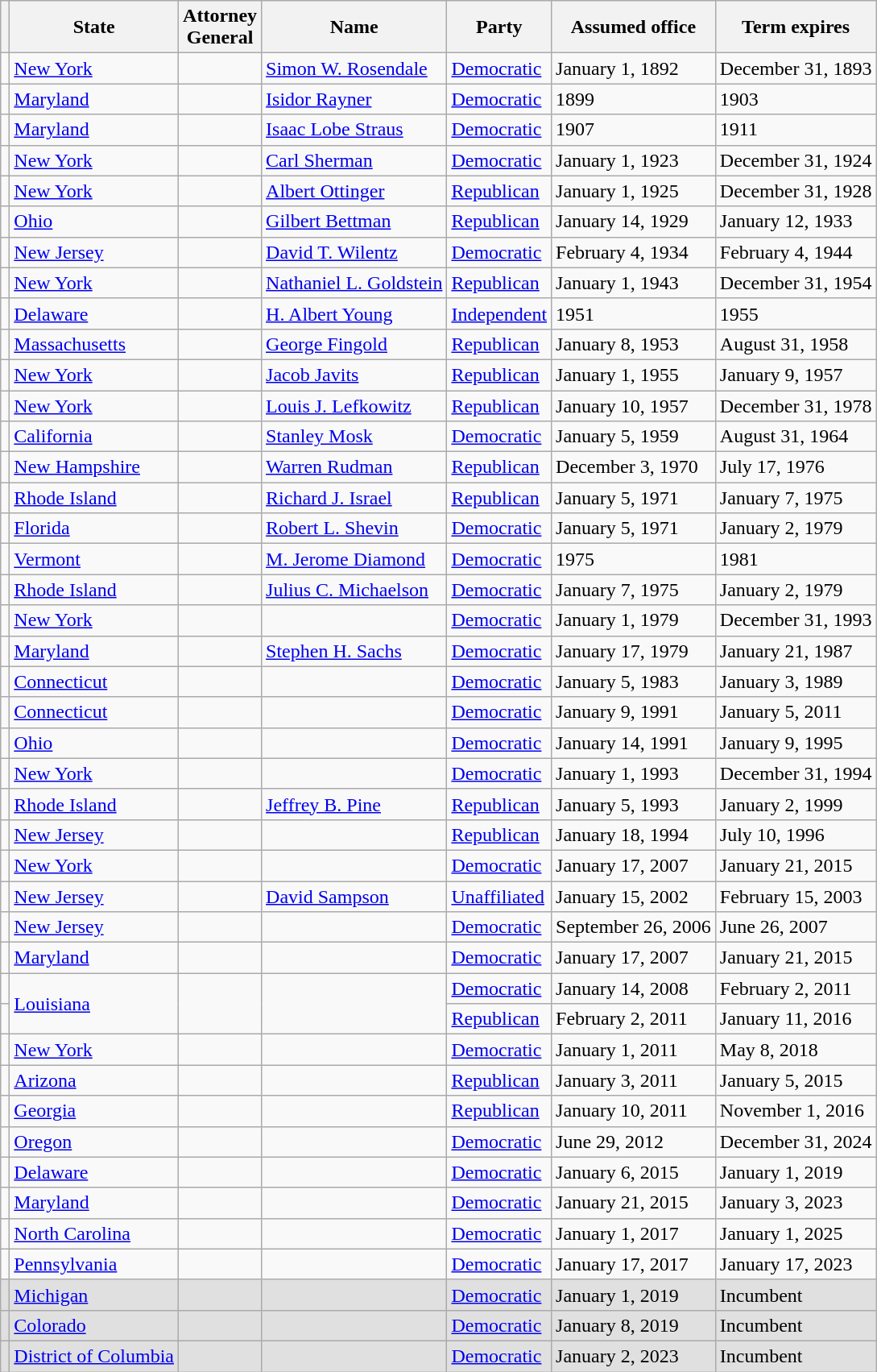<table class="sortable wikitable">
<tr>
<th></th>
<th>State</th>
<th>Attorney<br>General</th>
<th>Name</th>
<th>Party</th>
<th>Assumed office</th>
<th>Term expires</th>
</tr>
<tr>
<td></td>
<td><a href='#'>New York</a></td>
<td></td>
<td><a href='#'>Simon W. Rosendale</a></td>
<td><a href='#'>Democratic</a></td>
<td>January 1, 1892</td>
<td>December 31, 1893</td>
</tr>
<tr>
<td></td>
<td><a href='#'>Maryland</a></td>
<td></td>
<td><a href='#'>Isidor Rayner</a></td>
<td><a href='#'>Democratic</a></td>
<td>1899</td>
<td>1903</td>
</tr>
<tr>
<td></td>
<td><a href='#'>Maryland</a></td>
<td></td>
<td><a href='#'>Isaac Lobe Straus</a></td>
<td><a href='#'>Democratic</a></td>
<td>1907</td>
<td>1911</td>
</tr>
<tr>
<td></td>
<td><a href='#'>New York</a></td>
<td></td>
<td><a href='#'>Carl Sherman</a></td>
<td><a href='#'>Democratic</a></td>
<td>January 1, 1923</td>
<td>December 31, 1924</td>
</tr>
<tr>
<td></td>
<td><a href='#'>New York</a></td>
<td></td>
<td><a href='#'>Albert Ottinger</a></td>
<td><a href='#'>Republican</a></td>
<td>January 1, 1925</td>
<td>December 31, 1928</td>
</tr>
<tr>
<td></td>
<td><a href='#'>Ohio</a></td>
<td></td>
<td><a href='#'>Gilbert Bettman</a></td>
<td><a href='#'>Republican</a></td>
<td>January 14, 1929</td>
<td>January 12, 1933</td>
</tr>
<tr>
<td></td>
<td><a href='#'>New Jersey</a></td>
<td></td>
<td><a href='#'>David T. Wilentz</a></td>
<td><a href='#'>Democratic</a></td>
<td>February 4, 1934</td>
<td>February 4, 1944</td>
</tr>
<tr>
<td></td>
<td><a href='#'>New York</a></td>
<td></td>
<td><a href='#'>Nathaniel L. Goldstein</a></td>
<td><a href='#'>Republican</a></td>
<td>January 1, 1943</td>
<td>December 31, 1954</td>
</tr>
<tr>
<td></td>
<td><a href='#'>Delaware</a></td>
<td></td>
<td><a href='#'>H. Albert Young</a></td>
<td><a href='#'>Independent</a></td>
<td>1951</td>
<td>1955</td>
</tr>
<tr>
<td></td>
<td><a href='#'>Massachusetts</a></td>
<td></td>
<td><a href='#'>George Fingold</a></td>
<td><a href='#'>Republican</a></td>
<td>January 8, 1953</td>
<td>August 31, 1958</td>
</tr>
<tr>
<td></td>
<td><a href='#'>New York</a></td>
<td></td>
<td><a href='#'>Jacob Javits</a></td>
<td><a href='#'>Republican</a></td>
<td>January 1, 1955</td>
<td>January 9, 1957</td>
</tr>
<tr>
<td></td>
<td><a href='#'>New York</a></td>
<td></td>
<td><a href='#'>Louis J. Lefkowitz</a></td>
<td><a href='#'>Republican</a></td>
<td>January 10, 1957</td>
<td>December 31, 1978</td>
</tr>
<tr>
<td></td>
<td><a href='#'>California</a></td>
<td></td>
<td><a href='#'>Stanley Mosk</a></td>
<td><a href='#'>Democratic</a></td>
<td>January 5, 1959</td>
<td>August 31, 1964</td>
</tr>
<tr>
<td></td>
<td><a href='#'>New Hampshire</a></td>
<td></td>
<td><a href='#'>Warren Rudman</a></td>
<td><a href='#'>Republican</a></td>
<td>December 3, 1970</td>
<td>July 17, 1976</td>
</tr>
<tr>
<td></td>
<td><a href='#'>Rhode Island</a></td>
<td></td>
<td><a href='#'>Richard J. Israel</a></td>
<td><a href='#'>Republican</a></td>
<td>January 5, 1971</td>
<td>January 7, 1975</td>
</tr>
<tr>
<td></td>
<td><a href='#'>Florida</a></td>
<td></td>
<td><a href='#'>Robert L. Shevin</a></td>
<td><a href='#'>Democratic</a></td>
<td>January 5, 1971</td>
<td>January 2, 1979</td>
</tr>
<tr>
<td></td>
<td><a href='#'>Vermont</a></td>
<td></td>
<td><a href='#'>M. Jerome Diamond</a></td>
<td><a href='#'>Democratic</a></td>
<td>1975</td>
<td>1981</td>
</tr>
<tr>
<td></td>
<td><a href='#'>Rhode Island</a></td>
<td></td>
<td><a href='#'>Julius C. Michaelson</a></td>
<td><a href='#'>Democratic</a></td>
<td>January 7, 1975</td>
<td>January 2, 1979</td>
</tr>
<tr>
<td></td>
<td><a href='#'>New York</a></td>
<td></td>
<td></td>
<td><a href='#'>Democratic</a></td>
<td>January 1, 1979</td>
<td>December 31, 1993</td>
</tr>
<tr>
<td></td>
<td><a href='#'>Maryland</a></td>
<td></td>
<td><a href='#'>Stephen H. Sachs</a></td>
<td><a href='#'>Democratic</a></td>
<td>January 17, 1979</td>
<td>January 21, 1987</td>
</tr>
<tr>
<td></td>
<td><a href='#'>Connecticut</a></td>
<td></td>
<td></td>
<td><a href='#'>Democratic</a></td>
<td>January 5, 1983</td>
<td>January 3, 1989</td>
</tr>
<tr>
<td></td>
<td><a href='#'>Connecticut</a></td>
<td></td>
<td></td>
<td><a href='#'>Democratic</a></td>
<td>January 9, 1991</td>
<td>January 5, 2011</td>
</tr>
<tr>
<td></td>
<td><a href='#'>Ohio</a></td>
<td></td>
<td></td>
<td><a href='#'>Democratic</a></td>
<td>January 14, 1991</td>
<td>January 9, 1995</td>
</tr>
<tr>
<td></td>
<td><a href='#'>New York</a></td>
<td></td>
<td></td>
<td><a href='#'>Democratic</a></td>
<td>January 1, 1993</td>
<td>December 31, 1994</td>
</tr>
<tr>
<td></td>
<td><a href='#'>Rhode Island</a></td>
<td></td>
<td><a href='#'>Jeffrey B. Pine</a></td>
<td><a href='#'>Republican</a></td>
<td>January 5, 1993</td>
<td>January 2, 1999</td>
</tr>
<tr>
<td></td>
<td><a href='#'>New Jersey</a></td>
<td></td>
<td></td>
<td><a href='#'>Republican</a></td>
<td>January 18, 1994</td>
<td>July 10, 1996</td>
</tr>
<tr>
<td></td>
<td><a href='#'>New York</a></td>
<td></td>
<td></td>
<td><a href='#'>Democratic</a></td>
<td>January 17, 2007</td>
<td>January 21, 2015</td>
</tr>
<tr>
<td></td>
<td><a href='#'>New Jersey</a></td>
<td></td>
<td><a href='#'>David Sampson</a></td>
<td><a href='#'>Unaffiliated</a></td>
<td>January 15, 2002</td>
<td>February 15, 2003</td>
</tr>
<tr>
<td></td>
<td><a href='#'>New Jersey</a></td>
<td></td>
<td></td>
<td><a href='#'>Democratic</a></td>
<td>September 26, 2006</td>
<td>June 26, 2007</td>
</tr>
<tr>
<td></td>
<td><a href='#'>Maryland</a></td>
<td></td>
<td></td>
<td><a href='#'>Democratic</a></td>
<td>January 17, 2007</td>
<td>January 21, 2015</td>
</tr>
<tr>
<td></td>
<td rowspan=2><a href='#'>Louisiana</a></td>
<td rowspan=2></td>
<td rowspan=2></td>
<td><a href='#'>Democratic</a></td>
<td>January 14, 2008</td>
<td>February 2, 2011</td>
</tr>
<tr>
<td></td>
<td><a href='#'>Republican</a></td>
<td>February 2, 2011</td>
<td>January 11, 2016</td>
</tr>
<tr>
<td></td>
<td><a href='#'>New York</a></td>
<td></td>
<td></td>
<td><a href='#'>Democratic</a></td>
<td>January 1, 2011</td>
<td>May 8, 2018</td>
</tr>
<tr>
<td></td>
<td><a href='#'>Arizona</a></td>
<td></td>
<td></td>
<td><a href='#'>Republican</a></td>
<td>January 3, 2011</td>
<td>January 5, 2015</td>
</tr>
<tr>
<td></td>
<td><a href='#'>Georgia</a></td>
<td></td>
<td></td>
<td><a href='#'>Republican</a></td>
<td>January 10, 2011</td>
<td>November 1, 2016</td>
</tr>
<tr>
<td></td>
<td><a href='#'>Oregon</a></td>
<td></td>
<td></td>
<td><a href='#'>Democratic</a></td>
<td>June 29, 2012</td>
<td>December 31, 2024</td>
</tr>
<tr>
<td></td>
<td><a href='#'>Delaware</a></td>
<td></td>
<td></td>
<td><a href='#'>Democratic</a></td>
<td>January 6, 2015</td>
<td>January 1, 2019</td>
</tr>
<tr>
<td></td>
<td><a href='#'>Maryland</a></td>
<td></td>
<td></td>
<td><a href='#'>Democratic</a></td>
<td>January 21, 2015</td>
<td>January 3, 2023</td>
</tr>
<tr>
<td></td>
<td><a href='#'>North Carolina</a></td>
<td></td>
<td></td>
<td><a href='#'>Democratic</a></td>
<td>January 1, 2017</td>
<td>January 1, 2025</td>
</tr>
<tr>
<td></td>
<td><a href='#'>Pennsylvania</a></td>
<td></td>
<td></td>
<td><a href='#'>Democratic</a></td>
<td>January 17, 2017</td>
<td>January 17, 2023</td>
</tr>
<tr style="background:#e0e0e0">
<td></td>
<td><a href='#'>Michigan</a></td>
<td></td>
<td></td>
<td><a href='#'>Democratic</a></td>
<td>January 1, 2019</td>
<td>Incumbent</td>
</tr>
<tr style="background:#e0e0e0">
<td></td>
<td><a href='#'>Colorado</a></td>
<td></td>
<td></td>
<td><a href='#'>Democratic</a></td>
<td>January 8, 2019</td>
<td>Incumbent</td>
</tr>
<tr style="background:#e0e0e0">
<td></td>
<td><a href='#'>District of Columbia</a></td>
<td></td>
<td></td>
<td><a href='#'>Democratic</a></td>
<td>January 2, 2023</td>
<td>Incumbent</td>
</tr>
</table>
